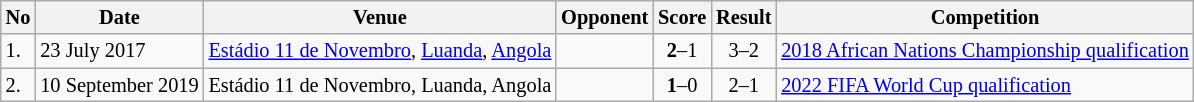<table class="wikitable" style="font-size:85%;">
<tr>
<th>No</th>
<th>Date</th>
<th>Venue</th>
<th>Opponent</th>
<th>Score</th>
<th>Result</th>
<th>Competition</th>
</tr>
<tr>
<td>1.</td>
<td>23 July 2017</td>
<td><a href='#'>Estádio 11 de Novembro</a>, <a href='#'>Luanda</a>, <a href='#'>Angola</a></td>
<td></td>
<td align=center><strong>2</strong>–1</td>
<td align=center>3–2</td>
<td><a href='#'>2018 African Nations Championship qualification</a></td>
</tr>
<tr>
<td>2.</td>
<td>10 September 2019</td>
<td>Estádio 11 de Novembro, Luanda, Angola</td>
<td></td>
<td align=center><strong>1</strong>–0</td>
<td align=center>2–1</td>
<td><a href='#'>2022 FIFA World Cup qualification</a></td>
</tr>
</table>
